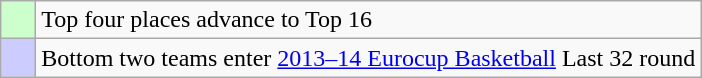<table class="wikitable">
<tr>
<td style="background: #ccffcc;">    </td>
<td>Top four places advance to Top 16</td>
</tr>
<tr>
<td style="background:#ccccff;">    </td>
<td>Bottom two teams enter <a href='#'>2013–14 Eurocup Basketball</a> Last 32 round</td>
</tr>
</table>
